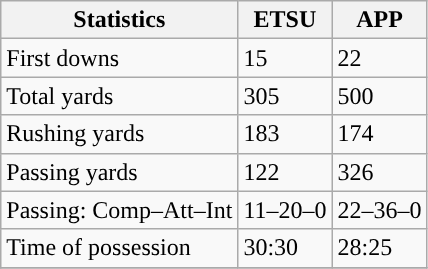<table class="wikitable" style="float: left;">
<tr>
<th>Statistics</th>
<th>ETSU</th>
<th>APP</th>
</tr>
<tr>
<td>First downs</td>
<td>15</td>
<td>22</td>
</tr>
<tr>
<td>Total yards</td>
<td>305</td>
<td>500</td>
</tr>
<tr>
<td>Rushing yards</td>
<td>183</td>
<td>174</td>
</tr>
<tr>
<td>Passing yards</td>
<td>122</td>
<td>326</td>
</tr>
<tr>
<td>Passing: Comp–Att–Int</td>
<td>11–20–0</td>
<td>22–36–0</td>
</tr>
<tr>
<td>Time of possession</td>
<td>30:30</td>
<td>28:25</td>
</tr>
<tr>
</tr>
</table>
